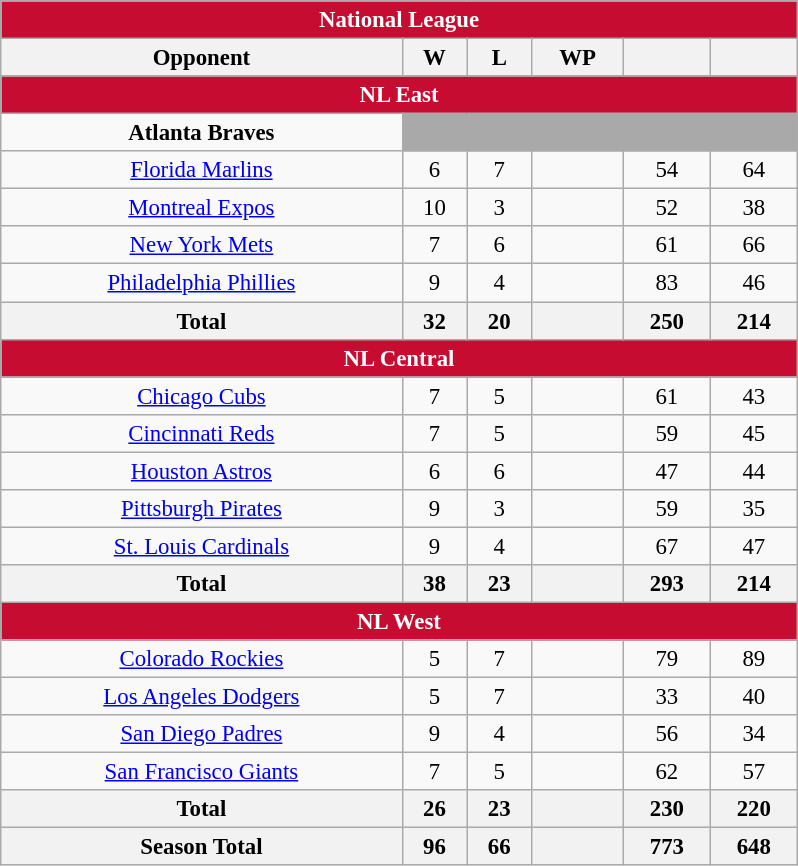<table class="wikitable" style="margin:1em auto; font-size:95%; text-align:center; width:35em;">
<tr>
<th colspan="7" style="background:#c60c30; color:#ffffff;">National League</th>
</tr>
<tr>
<th>Opponent</th>
<th>W</th>
<th>L</th>
<th>WP</th>
<th></th>
<th></th>
</tr>
<tr>
<th colspan="7" style="background:#c60c30; color:#ffffff;">NL East</th>
</tr>
<tr>
<td><strong>Atlanta Braves</strong></td>
<td colspan=5 style="background:darkgray;"></td>
</tr>
<tr>
<td><a href='#'>Florida Marlins</a></td>
<td>6</td>
<td>7</td>
<td></td>
<td>54</td>
<td>64</td>
</tr>
<tr>
<td><a href='#'>Montreal Expos</a></td>
<td>10</td>
<td>3</td>
<td></td>
<td>52</td>
<td>38</td>
</tr>
<tr>
<td><a href='#'>New York Mets</a></td>
<td>7</td>
<td>6</td>
<td></td>
<td>61</td>
<td>66</td>
</tr>
<tr>
<td><a href='#'>Philadelphia Phillies</a></td>
<td>9</td>
<td>4</td>
<td></td>
<td>83</td>
<td>46</td>
</tr>
<tr>
<th>Total</th>
<th>32</th>
<th>20</th>
<th></th>
<th>250</th>
<th>214</th>
</tr>
<tr>
<th colspan="7" style="background:#c60c30; color:#ffffff;">NL Central</th>
</tr>
<tr>
<td><a href='#'>Chicago Cubs</a></td>
<td>7</td>
<td>5</td>
<td></td>
<td>61</td>
<td>43</td>
</tr>
<tr>
<td><a href='#'>Cincinnati Reds</a></td>
<td>7</td>
<td>5</td>
<td></td>
<td>59</td>
<td>45</td>
</tr>
<tr>
<td><a href='#'>Houston Astros</a></td>
<td>6</td>
<td>6</td>
<td></td>
<td>47</td>
<td>44</td>
</tr>
<tr>
<td><a href='#'>Pittsburgh Pirates</a></td>
<td>9</td>
<td>3</td>
<td></td>
<td>59</td>
<td>35</td>
</tr>
<tr>
<td><a href='#'>St. Louis Cardinals</a></td>
<td>9</td>
<td>4</td>
<td></td>
<td>67</td>
<td>47</td>
</tr>
<tr>
<th>Total</th>
<th>38</th>
<th>23</th>
<th></th>
<th>293</th>
<th>214</th>
</tr>
<tr>
<th colspan="7" style="background:#c60c30; color:#ffffff;">NL West</th>
</tr>
<tr>
<td><a href='#'>Colorado Rockies</a></td>
<td>5</td>
<td>7</td>
<td></td>
<td>79</td>
<td>89</td>
</tr>
<tr>
<td><a href='#'>Los Angeles Dodgers</a></td>
<td>5</td>
<td>7</td>
<td></td>
<td>33</td>
<td>40</td>
</tr>
<tr>
<td><a href='#'>San Diego Padres</a></td>
<td>9</td>
<td>4</td>
<td></td>
<td>56</td>
<td>34</td>
</tr>
<tr>
<td><a href='#'>San Francisco Giants</a></td>
<td>7</td>
<td>5</td>
<td></td>
<td>62</td>
<td>57</td>
</tr>
<tr>
<th>Total</th>
<th>26</th>
<th>23</th>
<th></th>
<th>230</th>
<th>220</th>
</tr>
<tr>
<th>Season Total</th>
<th>96</th>
<th>66</th>
<th></th>
<th>773</th>
<th>648</th>
</tr>
</table>
